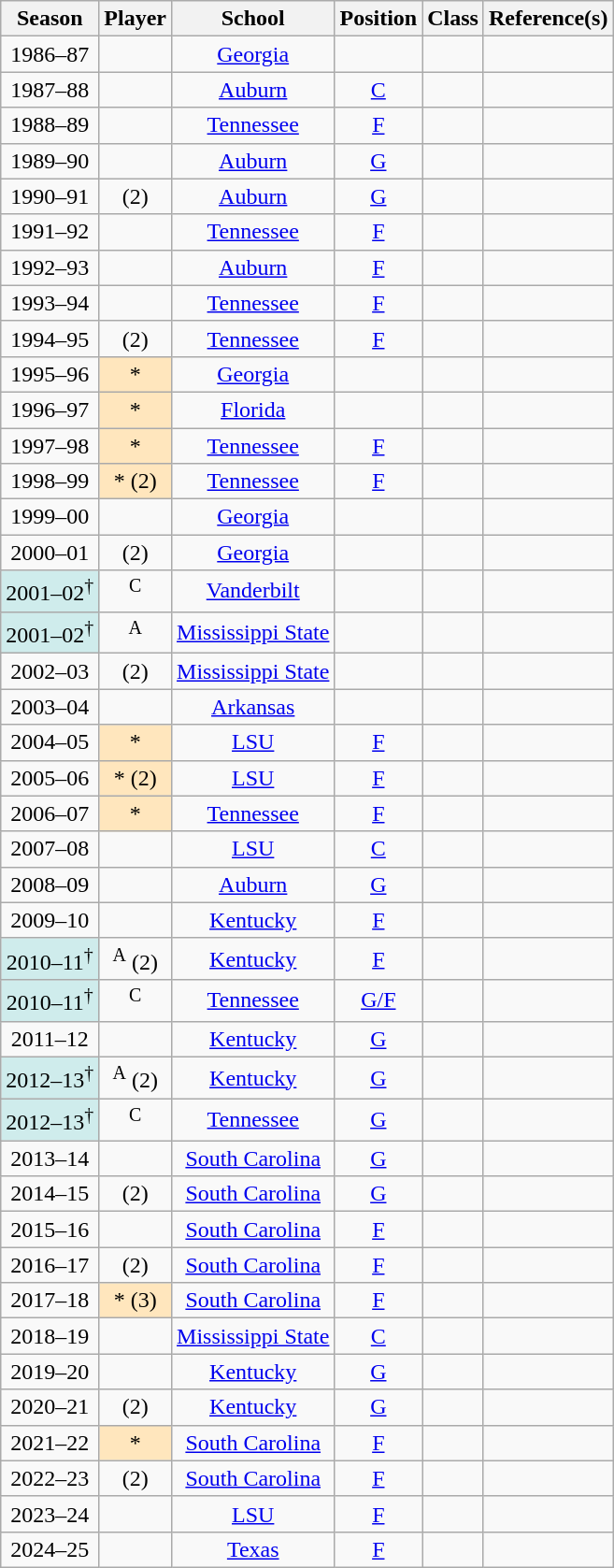<table class="wikitable sortable">
<tr>
<th>Season</th>
<th>Player</th>
<th>School</th>
<th>Position</th>
<th>Class</th>
<th class="unsortable">Reference(s)</th>
</tr>
<tr align=center>
<td>1986–87</td>
<td></td>
<td><a href='#'>Georgia</a></td>
<td></td>
<td></td>
<td></td>
</tr>
<tr align=center>
<td>1987–88</td>
<td></td>
<td><a href='#'>Auburn</a></td>
<td><a href='#'>C</a></td>
<td></td>
<td></td>
</tr>
<tr align=center>
<td>1988–89</td>
<td></td>
<td><a href='#'>Tennessee</a></td>
<td><a href='#'>F</a></td>
<td></td>
<td></td>
</tr>
<tr align=center>
<td>1989–90</td>
<td></td>
<td><a href='#'>Auburn</a></td>
<td><a href='#'>G</a></td>
<td></td>
<td></td>
</tr>
<tr align=center>
<td>1990–91</td>
<td> (2)</td>
<td><a href='#'>Auburn</a></td>
<td><a href='#'>G</a></td>
<td></td>
<td></td>
</tr>
<tr align=center>
<td>1991–92</td>
<td></td>
<td><a href='#'>Tennessee</a></td>
<td><a href='#'>F</a></td>
<td></td>
<td></td>
</tr>
<tr align=center>
<td>1992–93</td>
<td></td>
<td><a href='#'>Auburn</a></td>
<td><a href='#'>F</a></td>
<td></td>
<td></td>
</tr>
<tr align=center>
<td>1993–94</td>
<td></td>
<td><a href='#'>Tennessee</a></td>
<td><a href='#'>F</a></td>
<td></td>
<td></td>
</tr>
<tr align=center>
<td>1994–95</td>
<td> (2)</td>
<td><a href='#'>Tennessee</a></td>
<td><a href='#'>F</a></td>
<td></td>
<td></td>
</tr>
<tr align=center>
<td>1995–96</td>
<td style="background-color:#FFE6BD">*</td>
<td><a href='#'>Georgia</a></td>
<td></td>
<td></td>
<td></td>
</tr>
<tr align=center>
<td>1996–97</td>
<td style="background-color:#FFE6BD">*</td>
<td><a href='#'>Florida</a></td>
<td></td>
<td></td>
<td></td>
</tr>
<tr align=center>
<td>1997–98</td>
<td style="background-color:#FFE6BD">*</td>
<td><a href='#'>Tennessee</a></td>
<td><a href='#'>F</a></td>
<td></td>
<td></td>
</tr>
<tr align=center>
<td>1998–99</td>
<td style="background-color:#FFE6BD">* (2)</td>
<td><a href='#'>Tennessee</a></td>
<td><a href='#'>F</a></td>
<td></td>
<td></td>
</tr>
<tr align=center>
<td>1999–00</td>
<td></td>
<td><a href='#'>Georgia</a></td>
<td></td>
<td></td>
<td></td>
</tr>
<tr align=center>
<td>2000–01</td>
<td> (2)</td>
<td><a href='#'>Georgia</a></td>
<td></td>
<td></td>
<td></td>
</tr>
<tr align=center>
<td style="background-color:#CFECEC;">2001–02<sup>†</sup></td>
<td><sup>C</sup></td>
<td><a href='#'>Vanderbilt</a></td>
<td></td>
<td></td>
<td></td>
</tr>
<tr align=center>
<td style="background-color:#CFECEC;">2001–02<sup>†</sup></td>
<td><sup>A</sup></td>
<td><a href='#'>Mississippi State</a></td>
<td></td>
<td></td>
<td></td>
</tr>
<tr align=center>
<td>2002–03</td>
<td> (2)</td>
<td><a href='#'>Mississippi State</a></td>
<td></td>
<td></td>
<td></td>
</tr>
<tr align=center>
<td>2003–04</td>
<td></td>
<td><a href='#'>Arkansas</a></td>
<td></td>
<td></td>
<td></td>
</tr>
<tr align=center>
<td>2004–05</td>
<td style="background-color:#FFE6BD">*</td>
<td><a href='#'>LSU</a></td>
<td><a href='#'>F</a></td>
<td></td>
<td></td>
</tr>
<tr align=center>
<td>2005–06</td>
<td style="background-color:#FFE6BD">* (2)</td>
<td><a href='#'>LSU</a></td>
<td><a href='#'>F</a></td>
<td></td>
<td></td>
</tr>
<tr align=center>
<td>2006–07</td>
<td style="background-color:#FFE6BD">*</td>
<td><a href='#'>Tennessee</a></td>
<td><a href='#'>F</a></td>
<td></td>
<td></td>
</tr>
<tr align=center>
<td>2007–08</td>
<td></td>
<td><a href='#'>LSU</a></td>
<td><a href='#'>C</a></td>
<td></td>
<td></td>
</tr>
<tr align=center>
<td>2008–09</td>
<td></td>
<td><a href='#'>Auburn</a></td>
<td><a href='#'>G</a></td>
<td></td>
<td></td>
</tr>
<tr align=center>
<td>2009–10</td>
<td></td>
<td><a href='#'>Kentucky</a></td>
<td><a href='#'>F</a></td>
<td></td>
<td></td>
</tr>
<tr align=center>
<td style="background-color:#CFECEC;">2010–11<sup>†</sup></td>
<td><sup>A</sup> (2)</td>
<td><a href='#'>Kentucky</a></td>
<td><a href='#'>F</a></td>
<td></td>
<td></td>
</tr>
<tr align=center>
<td style="background-color:#CFECEC;">2010–11<sup>†</sup></td>
<td><sup>C</sup></td>
<td><a href='#'>Tennessee</a></td>
<td><a href='#'>G/F</a></td>
<td></td>
<td></td>
</tr>
<tr align=center>
<td>2011–12</td>
<td></td>
<td><a href='#'>Kentucky</a></td>
<td><a href='#'>G</a></td>
<td></td>
<td></td>
</tr>
<tr align=center>
<td style="background-color:#CFECEC;">2012–13<sup>†</sup></td>
<td><sup>A</sup> (2)</td>
<td><a href='#'>Kentucky</a></td>
<td><a href='#'>G</a></td>
<td></td>
<td></td>
</tr>
<tr align=center>
<td style="background-color:#CFECEC;">2012–13<sup>†</sup></td>
<td><sup>C</sup></td>
<td><a href='#'>Tennessee</a></td>
<td><a href='#'>G</a></td>
<td></td>
<td></td>
</tr>
<tr align=center>
<td>2013–14</td>
<td></td>
<td><a href='#'>South Carolina</a></td>
<td><a href='#'>G</a></td>
<td></td>
<td></td>
</tr>
<tr align=center>
<td>2014–15</td>
<td> (2)</td>
<td><a href='#'>South Carolina</a></td>
<td><a href='#'>G</a></td>
<td></td>
<td></td>
</tr>
<tr align=center>
<td>2015–16</td>
<td></td>
<td><a href='#'>South Carolina</a></td>
<td><a href='#'>F</a></td>
<td></td>
<td></td>
</tr>
<tr align=center>
<td>2016–17</td>
<td> (2)</td>
<td><a href='#'>South Carolina</a></td>
<td><a href='#'>F</a></td>
<td></td>
<td></td>
</tr>
<tr align=center>
<td>2017–18</td>
<td style="background-color:#FFE6BD">* (3)</td>
<td><a href='#'>South Carolina</a></td>
<td><a href='#'>F</a></td>
<td></td>
<td></td>
</tr>
<tr align=center>
<td>2018–19</td>
<td></td>
<td><a href='#'>Mississippi State</a></td>
<td><a href='#'>C</a></td>
<td></td>
<td></td>
</tr>
<tr align=center>
<td>2019–20</td>
<td></td>
<td><a href='#'>Kentucky</a></td>
<td><a href='#'>G</a></td>
<td></td>
<td></td>
</tr>
<tr align=center>
<td>2020–21</td>
<td> (2)</td>
<td><a href='#'>Kentucky</a></td>
<td><a href='#'>G</a></td>
<td></td>
<td></td>
</tr>
<tr align=center>
<td>2021–22</td>
<td style="background-color:#FFE6BD">*</td>
<td><a href='#'>South Carolina</a></td>
<td><a href='#'>F</a></td>
<td></td>
<td></td>
</tr>
<tr align=center>
<td>2022–23</td>
<td> (2)</td>
<td><a href='#'>South Carolina</a></td>
<td><a href='#'>F</a></td>
<td></td>
<td></td>
</tr>
<tr align=center>
<td>2023–24</td>
<td></td>
<td><a href='#'>LSU</a></td>
<td><a href='#'>F</a></td>
<td></td>
<td></td>
</tr>
<tr align=center>
<td>2024–25</td>
<td></td>
<td><a href='#'>Texas</a></td>
<td><a href='#'>F</a></td>
<td></td>
<td></td>
</tr>
</table>
